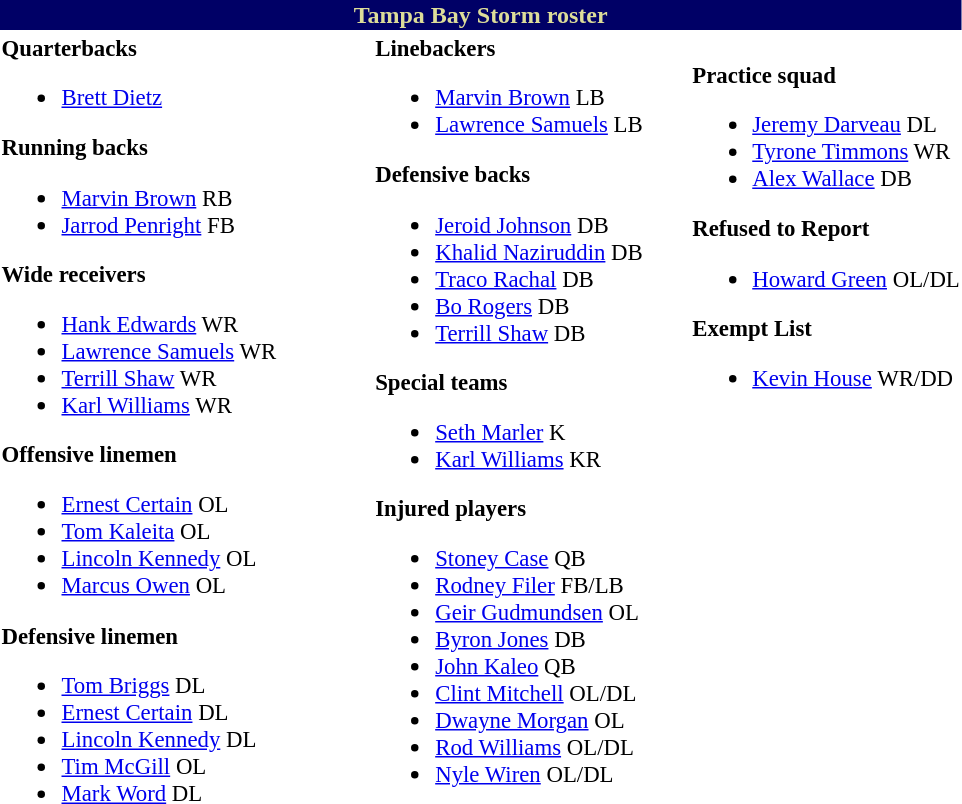<table class="toccolours" style="text-align: left;">
<tr>
<th colspan="7" style="text-align:center; background-color: #006; color:#dd9;">Tampa Bay Storm roster</th>
</tr>
<tr>
<td style="font-size: 95%;vertical-align:top;"><strong>Quarterbacks</strong><br><ul><li> <a href='#'>Brett Dietz</a></li></ul><strong>Running backs</strong><ul><li> <a href='#'>Marvin Brown</a> RB</li><li> <a href='#'>Jarrod Penright</a> FB</li></ul><strong>Wide receivers</strong><ul><li> <a href='#'>Hank Edwards</a> WR</li><li> <a href='#'>Lawrence Samuels</a> WR</li><li> <a href='#'>Terrill Shaw</a> WR</li><li> <a href='#'>Karl Williams</a> WR</li></ul><strong>Offensive linemen</strong><ul><li> <a href='#'>Ernest Certain</a> OL</li><li> <a href='#'>Tom Kaleita</a> OL</li><li> <a href='#'>Lincoln Kennedy</a> OL</li><li> <a href='#'>Marcus Owen</a> OL</li></ul><strong>Defensive linemen</strong><ul><li> <a href='#'>Tom Briggs</a> DL</li><li> <a href='#'>Ernest Certain</a> DL</li><li> <a href='#'>Lincoln Kennedy</a> DL</li><li> <a href='#'>Tim McGill</a> OL</li><li> <a href='#'>Mark Word</a> DL</li></ul></td>
<td style="width: 25px;"></td>
<td style="font-size: 95%;vertical-align:top;"></td>
<td style="width: 25px;"></td>
<td style="font-size: 95%;vertical-align:top;"><strong>Linebackers</strong><br><ul><li> <a href='#'>Marvin Brown</a> LB</li><li> <a href='#'>Lawrence Samuels</a> LB</li></ul><strong>Defensive backs</strong><ul><li> <a href='#'>Jeroid Johnson</a> DB</li><li> <a href='#'>Khalid Naziruddin</a> DB</li><li> <a href='#'>Traco Rachal</a> DB</li><li> <a href='#'>Bo Rogers</a> DB</li><li> <a href='#'>Terrill Shaw</a> DB</li></ul><strong>Special teams</strong><ul><li> <a href='#'>Seth Marler</a> K</li><li> <a href='#'>Karl Williams</a> KR</li></ul><strong>Injured players</strong> <ul><li> <a href='#'>Stoney Case</a> QB</li><li> <a href='#'>Rodney Filer</a> FB/LB</li><li> <a href='#'>Geir Gudmundsen</a> OL</li><li> <a href='#'>Byron Jones</a> DB</li><li> <a href='#'>John Kaleo</a> QB</li><li> <a href='#'>Clint Mitchell</a> OL/DL</li><li> <a href='#'>Dwayne Morgan</a> OL</li><li> <a href='#'>Rod Williams</a> OL/DL</li><li> <a href='#'>Nyle Wiren</a> OL/DL</li></ul></td>
<td style="width: 25px;"></td>
<td style="font-size: 95%;vertical-align:top;"><br><strong>Practice squad</strong><ul><li> <a href='#'>Jeremy Darveau</a> DL</li><li> <a href='#'>Tyrone Timmons</a> WR</li><li> <a href='#'>Alex Wallace</a> DB</li></ul><strong>Refused to Report</strong><ul><li> <a href='#'>Howard Green</a> OL/DL</li></ul><strong>Exempt List</strong><ul><li> <a href='#'>Kevin House</a> WR/DD</li></ul></td>
</tr>
<tr>
</tr>
</table>
